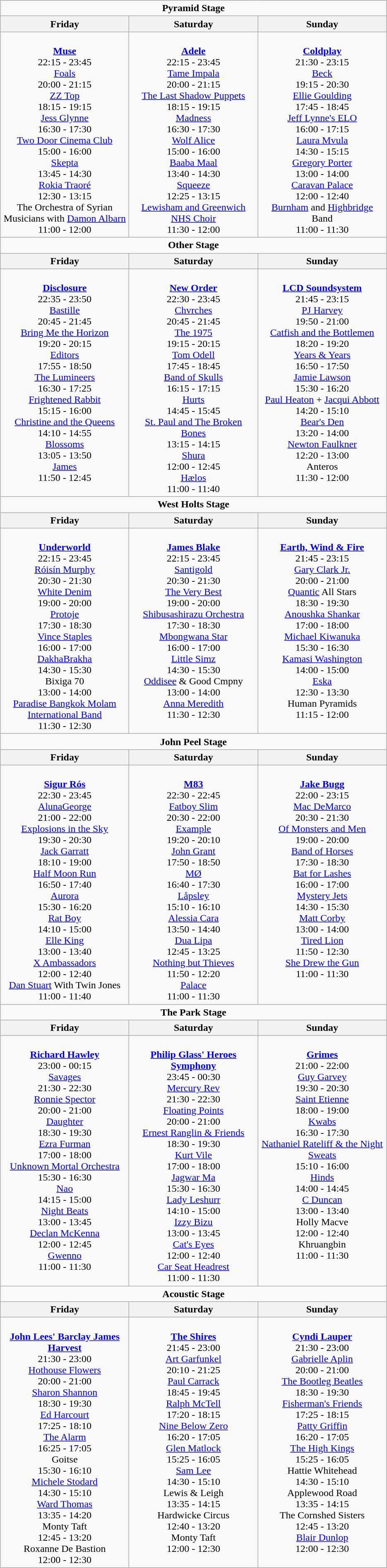<table class="wikitable">
<tr>
<td colspan="3" style="text-align:center;"><strong>Pyramid Stage</strong></td>
</tr>
<tr>
<th>Friday</th>
<th>Saturday</th>
<th>Sunday</th>
</tr>
<tr>
<td style="text-align:center; vertical-align:top; width:200px;"><br><strong><a href='#'>Muse</a></strong>
<br>22:15 - 23:45
<br><a href='#'>Foals</a>
<br>20:00 - 21:15
<br><a href='#'>ZZ Top</a>
<br>18:15 - 19:15
<br><a href='#'>Jess Glynne</a>
<br>16:30 - 17:30
<br><a href='#'>Two Door Cinema Club</a>
<br>15:00 - 16:00
<br><a href='#'>Skepta</a>
<br>13:45 - 14:30
<br><a href='#'>Rokia Traoré</a>
<br>12:30 - 13:15
<br>The Orchestra of Syrian Musicians with <a href='#'>Damon Albarn</a>
<br>11:00 - 12:00</td>
<td style="text-align:center; vertical-align:top; width:200px;"><br><strong><a href='#'>Adele</a></strong>
<br>22:15 - 23:45
<br><a href='#'>Tame Impala</a>
<br>20:00 - 21:15
<br><a href='#'>The Last Shadow Puppets</a>
<br>18:15 - 19:15
<br><a href='#'>Madness</a>
<br>16:30 - 17:30
<br><a href='#'>Wolf Alice</a>
<br>15:00 - 16:00
<br><a href='#'>Baaba Maal</a>
<br>13:40 - 14:30
<br><a href='#'>Squeeze</a>
<br>12:25 - 13:15
<br><a href='#'>Lewisham and Greenwich NHS Choir</a>
<br>11:30 - 12:00</td>
<td style="text-align:center; vertical-align:top; width:200px;"><br><strong><a href='#'>Coldplay</a></strong>
<br>21:30 - 23:15
<br><a href='#'>Beck</a>
<br>19:15 - 20:30
<br><a href='#'>Ellie Goulding</a>
<br>17:45 - 18:45
<br><a href='#'>Jeff Lynne's ELO</a>
<br>16:00 - 17:15
<br><a href='#'>Laura Mvula</a>
<br>14:30 - 15:15
<br><a href='#'>Gregory Porter</a>
<br>13:00 - 14:00
<br><a href='#'>Caravan Palace</a>
<br>12:00 - 12:40
<br><a href='#'>Burnham</a> and <a href='#'>Highbridge</a> Band
<br>11:00 - 11:30</td>
</tr>
<tr>
<td colspan="3" style="text-align:center;"><strong>Other Stage</strong></td>
</tr>
<tr>
<th>Friday</th>
<th>Saturday</th>
<th>Sunday</th>
</tr>
<tr>
<td style="text-align:center; vertical-align:top; width:200px;"><br><strong><a href='#'>Disclosure</a></strong>
<br>22:35 - 23:50
<br><a href='#'>Bastille</a>
<br>20:45 - 21:45
<br><a href='#'>Bring Me the Horizon</a>
<br>19:20 - 20:15
<br><a href='#'>Editors</a>
<br>17:55 - 18:50
<br><a href='#'>The Lumineers</a>
<br>16:30 - 17:25
<br><a href='#'>Frightened Rabbit</a>
<br>15:15 - 16:00
<br><a href='#'>Christine and the Queens</a>
<br>14:10 - 14:55
<br><a href='#'>Blossoms</a>
<br>13:05 - 13:50
<br><a href='#'>James</a>
<br>11:50 - 12:45</td>
<td style="text-align:center; vertical-align:top; width:200px;"><br><strong><a href='#'>New Order</a></strong>
<br>22:30 - 23:45
<br><a href='#'>Chvrches</a>
<br>20:45 - 21:45
<br><a href='#'>The 1975</a>
<br>19:15 - 20:15
<br><a href='#'>Tom Odell</a>
<br>17:45 - 18:45
<br><a href='#'>Band of Skulls</a>
<br>16:15 - 17:15
<br><a href='#'>Hurts</a>
<br>14:45 - 15:45
<br><a href='#'>St. Paul and The Broken Bones</a>
<br>13:15 - 14:15
<br><a href='#'>Shura</a>
<br>12:00 - 12:45
<br><a href='#'>Hælos</a>
<br>11:00 - 11:40</td>
<td style="text-align:center; vertical-align:top; width:200px;"><br><strong><a href='#'>LCD Soundsystem</a></strong>
<br>21:45 - 23:15
<br><a href='#'>PJ Harvey</a>
<br>19:50 - 21:00
<br><a href='#'>Catfish and the Bottlemen</a>
<br>18:20 - 19:20
<br><a href='#'>Years & Years</a>
<br>16:50 - 17:50
<br><a href='#'>Jamie Lawson</a>
<br>15:30 - 16:20
<br><a href='#'>Paul Heaton</a> + <a href='#'>Jacqui Abbott</a>
<br>14:20 - 15:10
<br><a href='#'>Bear's Den</a>
<br>13:20 - 14:00
<br><a href='#'>Newton Faulkner</a>
<br>12:20 - 13:00
<br>Anteros
<br>11:30 - 12:00</td>
</tr>
<tr>
<td colspan="3" style="text-align:center;"><strong>West Holts Stage</strong></td>
</tr>
<tr>
<th>Friday</th>
<th>Saturday</th>
<th>Sunday</th>
</tr>
<tr>
<td style="text-align:center; vertical-align:top; width:200px;"><br><strong><a href='#'>Underworld</a></strong>
<br>22:15 - 23:45
<br><a href='#'>Róisín Murphy</a>
<br>20:30 - 21:30
<br><a href='#'>White Denim</a>
<br>19:00 - 20:00
<br><a href='#'>Protoje</a>
<br>17:30 - 18:30
<br><a href='#'>Vince Staples</a>
<br>16:00 - 17:00
<br><a href='#'>DakhaBrakha</a>
<br>14:30 - 15:30
<br>Bixiga 70
<br>13:00 - 14:00
<br><a href='#'>Paradise Bangkok Molam International Band</a>
<br>11:30 - 12:30</td>
<td style="text-align:center; vertical-align:top; width:200px;"><br><strong><a href='#'>James Blake</a></strong>
<br>22:15 - 23:45
<br><a href='#'>Santigold</a>
<br>20:30 - 21:30
<br><a href='#'>The Very Best</a>
<br>19:00 - 20:00
<br><a href='#'>Shibusashirazu Orchestra</a>
<br>17:30 - 18:30
<br><a href='#'>Mbongwana Star</a>
<br>16:00 - 17:00
<br><a href='#'>Little Simz</a>
<br>14:30 - 15:30
<br><a href='#'>Oddisee</a> & Good Cmpny
<br>13:00 - 14:00
<br><a href='#'>Anna Meredith</a>
<br>11:30 - 12:30</td>
<td style="text-align:center; vertical-align:top; width:200px;"><br><strong><a href='#'>Earth, Wind & Fire</a></strong>
<br>21:45 - 23:15
<br><a href='#'>Gary Clark Jr.</a>
<br>20:00 - 21:00
<br><a href='#'>Quantic</a> All Stars
<br>18:30 - 19:30
<br><a href='#'>Anoushka Shankar</a>
<br>17:00 - 18:00
<br><a href='#'>Michael Kiwanuka</a>
<br>15:30 - 16:30
<br><a href='#'>Kamasi Washington</a>
<br>14:00 - 15:00
<br><a href='#'>Eska</a>
<br>12:30 - 13:30
<br>Human Pyramids
<br>11:15 - 12:00</td>
</tr>
<tr>
<td colspan="3" style="text-align:center;"><strong>John Peel Stage</strong></td>
</tr>
<tr>
<th>Friday</th>
<th>Saturday</th>
<th>Sunday</th>
</tr>
<tr>
<td style="text-align:center; vertical-align:top; width:200px;"><br><strong><a href='#'>Sigur Rós</a></strong>
<br>22:30 - 23:45
<br><a href='#'>AlunaGeorge</a>
<br>21:00 - 22:00
<br><a href='#'>Explosions in the Sky</a>
<br>19:30 - 20:30
<br><a href='#'>Jack Garratt</a>
<br>18:10 - 19:00
<br><a href='#'>Half Moon Run</a>
<br>16:50 - 17:40
<br><a href='#'>Aurora</a>
<br>15:30 - 16:20
<br><a href='#'>Rat Boy</a>
<br>14:10 - 15:00
<br><a href='#'>Elle King</a>
<br>13:00 - 13:40
<br><a href='#'>X Ambassadors</a>
<br>12:00 - 12:40
<br><a href='#'>Dan Stuart</a> With Twin Jones
<br>11:00 - 11:40</td>
<td style="text-align:center; vertical-align:top; width:200px;"><br><strong><a href='#'>M83</a></strong>
<br>22:30 - 22:45
<br><a href='#'>Fatboy Slim</a>
<br>20:30 - 22:00
<br><a href='#'>Example</a>
<br>19:20 - 20:10
<br><a href='#'>John Grant</a>
<br>17:50 - 18:50
<br><a href='#'>MØ</a>
<br>16:40 - 17:30
<br><a href='#'>Låpsley</a>
<br>15:10 - 16:10
<br><a href='#'>Alessia Cara</a>
<br>13:50 - 14:40
<br><a href='#'>Dua Lipa</a>
<br>12:45 - 13:25
<br><a href='#'>Nothing but Thieves</a>
<br>11:50 - 12:20
<br><a href='#'>Palace</a>
<br>11:00 - 11:30</td>
<td style="text-align:center; vertical-align:top; width:200px;"><br><strong><a href='#'>Jake Bugg</a></strong>
<br>22:00 - 23:15
<br><a href='#'>Mac DeMarco</a>
<br>20:30 - 21:30
<br><a href='#'>Of Monsters and Men</a>
<br>19:00 - 20:00
<br><a href='#'>Band of Horses</a>
<br>17:30 - 18:30
<br><a href='#'>Bat for Lashes</a>
<br>16:00 - 17:00
<br><a href='#'>Mystery Jets</a>
<br>14:30 - 15:30
<br><a href='#'>Matt Corby</a>
<br>13:00 - 14:00
<br><a href='#'>Tired Lion</a>
<br>11:50 - 12:30
<br><a href='#'>She Drew the Gun</a>
<br>11:00 - 11:30</td>
</tr>
<tr>
<td colspan="3" style="text-align:center;"><strong>The Park Stage</strong></td>
</tr>
<tr>
<th>Friday</th>
<th>Saturday</th>
<th>Sunday</th>
</tr>
<tr>
<td style="text-align:center; vertical-align:top; width:200px;"><br><strong><a href='#'>Richard Hawley</a></strong>
<br>23:00 - 00:15
<br><a href='#'>Savages</a>
<br>21:30 - 22:30
<br><a href='#'>Ronnie Spector</a>
<br>20:00 - 21:00
<br><a href='#'>Daughter</a>
<br>18:30 - 19:30
<br><a href='#'>Ezra Furman</a>
<br>17:00 - 18:00
<br><a href='#'>Unknown Mortal Orchestra</a>
<br>15:30 - 16:30
<br><a href='#'>Nao</a>
<br>14:15 - 15:00
<br><a href='#'>Night Beats</a>
<br>13:00 - 13:45
<br><a href='#'>Declan McKenna</a>
<br>12:00 - 12:45
<br><a href='#'>Gwenno</a>
<br>11:00 - 11:30</td>
<td style="text-align:center; vertical-align:top; width:200px;"><br><strong><a href='#'>Philip Glass' Heroes Symphony</a></strong>
<br>23:45 - 00:30
<br><a href='#'>Mercury Rev</a>
<br>21:30 - 22:30
<br><a href='#'>Floating Points</a> 
<br>20:00 - 21:00
<br><a href='#'>Ernest Ranglin & Friends</a>
<br>18:30 - 19:30
<br><a href='#'>Kurt Vile</a>
<br>17:00 - 18:00
<br><a href='#'>Jagwar Ma</a>
<br>15:30 - 16:30
<br><a href='#'>Lady Leshurr</a>
<br>14:10 - 15:00
<br><a href='#'>Izzy Bizu</a>
<br>13:00 - 13:45
<br><a href='#'>Cat's Eyes</a>
<br>12:00 - 12:40
<br><a href='#'>Car Seat Headrest</a>
<br>11:00 - 11:30</td>
<td style="text-align:center; vertical-align:top; width:200px;"><br><strong><a href='#'>Grimes</a></strong>
<br>21:00 - 22:00
<br><a href='#'>Guy Garvey</a>
<br>19:30 - 20:30
<br><a href='#'>Saint Etienne</a>
<br>18:00 - 19:00
<br><a href='#'>Kwabs</a>
<br>16:30 - 17:30
<br><a href='#'>Nathaniel Rateliff & the Night Sweats</a>
<br>15:10 - 16:00
<br><a href='#'>Hinds</a>
<br>14:00 - 14:45
<br><a href='#'>C Duncan</a>
<br>13:00 - 13:40
<br>Holly Macve
<br>12:00 - 12:40
<br>Khruangbin
<br>11:00 - 11:30</td>
</tr>
<tr>
<td colspan="3" style="text-align:center;"><strong>Acoustic Stage</strong></td>
</tr>
<tr>
<th>Friday</th>
<th>Saturday</th>
<th>Sunday</th>
</tr>
<tr>
<td style="text-align:center; vertical-align:top; width:200px;"><br><strong><a href='#'>John Lees' Barclay James Harvest</a></strong>
<br>21:30 - 23:00
<br><a href='#'>Hothouse Flowers</a>
<br>20:00 - 21:00
<br><a href='#'>Sharon Shannon</a>
<br>18:30 - 19:30
<br><a href='#'>Ed Harcourt</a>
<br>17:25 - 18:10
<br><a href='#'>The Alarm</a>
<br>16:25 - 17:05
<br>Goitse
<br>15:30 - 16:10
<br><a href='#'>Michele Stodard</a>
<br>14:30 - 15:10
<br><a href='#'>Ward Thomas</a>
<br>13:35 - 14:20
<br>Monty Taft
<br>12:45 - 13:20
<br>Roxanne De Bastion
<br>12:00 - 12:30</td>
<td style="text-align:center; vertical-align:top; width:200px;"><br><strong><a href='#'>The Shires</a></strong>
<br>21:45 - 23:00
<br><a href='#'>Art Garfunkel</a>
<br>20:10 - 21:25
<br><a href='#'>Paul Carrack</a>
<br>18:45 - 19:45
<br><a href='#'>Ralph McTell</a>
<br>17:20 - 18:15
<br><a href='#'>Nine Below Zero</a>
<br>16:20 - 17:05
<br><a href='#'>Glen Matlock</a>
<br>15:25 - 16:05
<br><a href='#'>Sam Lee</a>
<br>14:30 - 15:10
<br>Lewis & Leigh
<br>13:35 - 14:15
<br>Hardwicke Circus
<br>12:40 - 13:20
<br>Monty Taft
<br>12:00 - 12:30</td>
<td style="text-align:center; vertical-align:top; width:200px;"><br><strong><a href='#'>Cyndi Lauper</a></strong>
<br>21:30 - 23:00
<br><a href='#'>Gabrielle Aplin</a>
<br>20:00 - 21:00
<br><a href='#'>The Bootleg Beatles</a>
<br>18:30 - 19:30
<br><a href='#'>Fisherman's Friends</a>
<br>17:25 - 18:15
<br><a href='#'>Patty Griffin</a>
<br>16:20 - 17:05
<br><a href='#'>The High Kings</a>
<br>15:25 - 16:05
<br>Hattie Whitehead
<br>14:30 - 15:10
<br>Applewood Road
<br>13:35 - 14:15
<br>The Cornshed Sisters
<br>12:45 - 13:20
<br><a href='#'>Blair Dunlop</a>
<br>12:00 - 12:30</td>
</tr>
</table>
